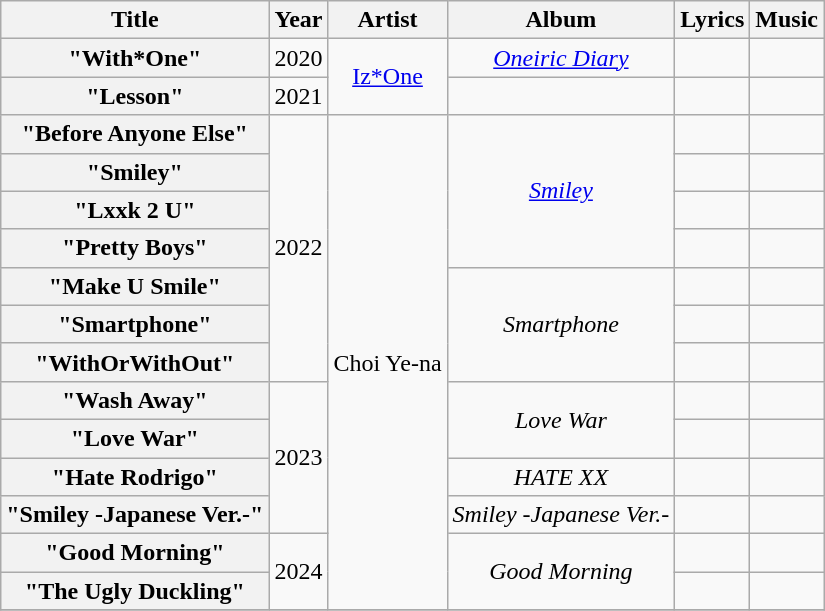<table class="wikitable plainrowheaders" style="text-align:center">
<tr>
<th scope="col">Title</th>
<th scope="col">Year</th>
<th scope="col">Artist</th>
<th scope="col">Album</th>
<th scope="col">Lyrics</th>
<th scope="col">Music</th>
</tr>
<tr>
<th scope="row">"With*One"</th>
<td>2020</td>
<td rowspan="2"><a href='#'>Iz*One</a></td>
<td><a href='#'><em>Oneiric Diary</em></a></td>
<td></td>
<td></td>
</tr>
<tr>
<th scope="row">"Lesson"</th>
<td>2021</td>
<td></td>
<td></td>
<td></td>
</tr>
<tr>
<th scope="row">"Before Anyone Else"</th>
<td rowspan="7">2022</td>
<td rowspan="13">Choi Ye-na</td>
<td rowspan="4"><em><a href='#'>Smiley</a></em></td>
<td></td>
<td></td>
</tr>
<tr>
<th scope="row">"Smiley"</th>
<td></td>
<td></td>
</tr>
<tr>
<th scope="row">"Lxxk 2 U"</th>
<td></td>
<td></td>
</tr>
<tr>
<th scope="row">"Pretty Boys"</th>
<td></td>
<td></td>
</tr>
<tr>
<th scope="row">"Make U Smile"</th>
<td rowspan="3"><em>Smartphone</em></td>
<td></td>
<td></td>
</tr>
<tr>
<th scope="row">"Smartphone"</th>
<td></td>
<td></td>
</tr>
<tr>
<th scope="row">"WithOrWithOut"</th>
<td></td>
<td></td>
</tr>
<tr>
<th scope="row">"Wash Away"</th>
<td rowspan="4">2023</td>
<td rowspan="2"><em>Love War</em></td>
<td></td>
<td></td>
</tr>
<tr>
<th scope="row">"Love War"</th>
<td></td>
<td></td>
</tr>
<tr>
<th scope="row">"Hate Rodrigo"</th>
<td><em>HATE XX</em></td>
<td></td>
<td></td>
</tr>
<tr>
<th scope="row">"Smiley -Japanese Ver.-"</th>
<td><em>Smiley -Japanese Ver.-</em></td>
<td></td>
<td></td>
</tr>
<tr>
<th scope="row">"Good Morning"</th>
<td rowspan="2">2024</td>
<td rowspan="2"><em>Good Morning</em></td>
<td></td>
<td></td>
</tr>
<tr>
<th scope="row">"The Ugly Duckling"</th>
<td></td>
<td></td>
</tr>
<tr>
</tr>
</table>
